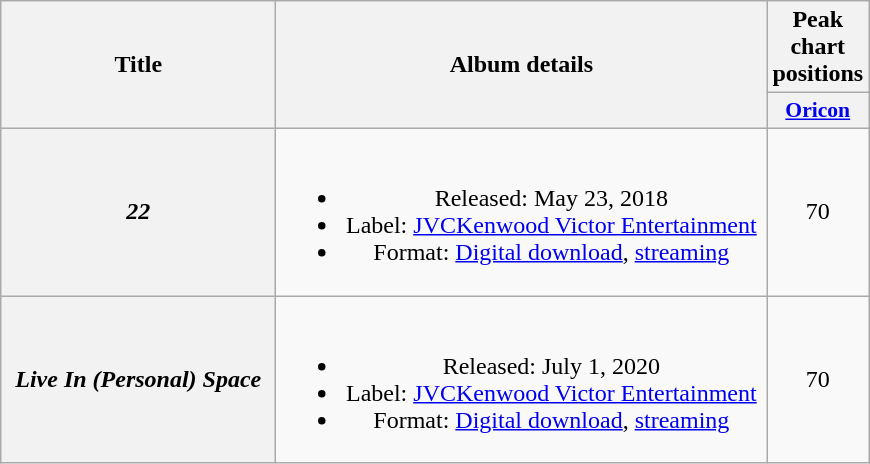<table class="wikitable plainrowheaders" style="text-align:center;">
<tr>
<th scope="col" rowspan="2" style="width:11em;">Title</th>
<th scope="col" rowspan="2" style="width:20em;">Album details</th>
<th scope="col" colspan="1" style="width:1em;">Peak chart positions</th>
</tr>
<tr>
<th scope="col" style="width:2em;font-size:90%;"><a href='#'>Oricon</a></th>
</tr>
<tr>
<th scope=row><em>22</em></th>
<td><br><ul><li>Released: May 23, 2018</li><li>Label: <a href='#'>JVCKenwood Victor Entertainment</a></li><li>Format: <a href='#'>Digital download</a>, <a href='#'>streaming</a></li></ul></td>
<td>70</td>
</tr>
<tr>
<th scope=row><em>Live In (Personal) Space</em></th>
<td><br><ul><li>Released: July 1, 2020</li><li>Label: <a href='#'>JVCKenwood Victor Entertainment</a></li><li>Format: <a href='#'>Digital download</a>, <a href='#'>streaming</a></li></ul></td>
<td>70</td>
</tr>
</table>
